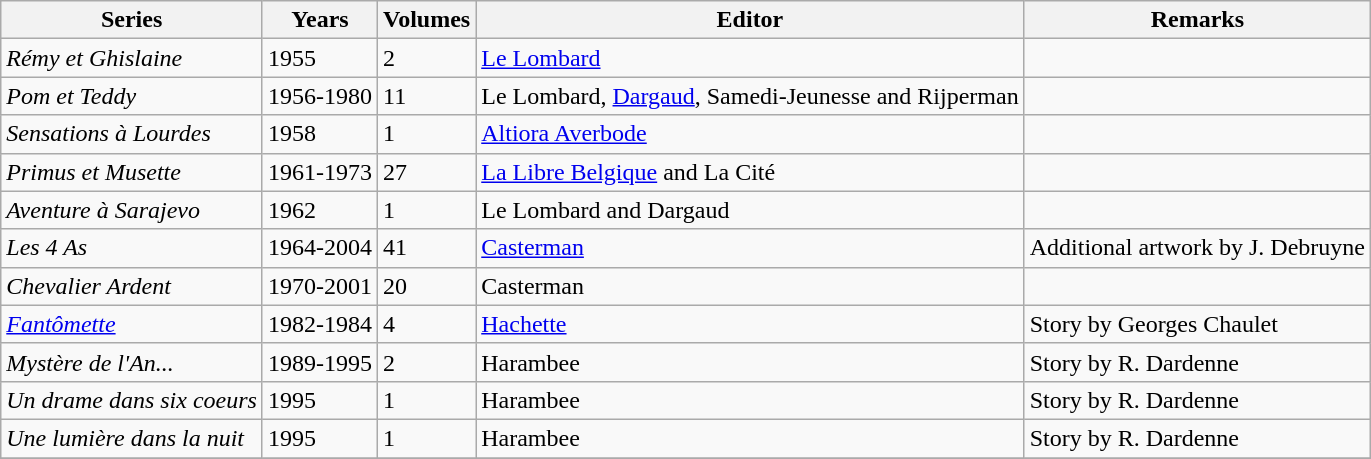<table class="wikitable" id="noveltable" border="1">
<tr>
<th>Series</th>
<th>Years</th>
<th>Volumes</th>
<th>Editor</th>
<th>Remarks</th>
</tr>
<tr align="left">
<td><em>Rémy et Ghislaine</em></td>
<td>1955</td>
<td>2</td>
<td><a href='#'>Le Lombard</a></td>
<td></td>
</tr>
<tr>
<td><em>Pom et Teddy</em></td>
<td>1956-1980</td>
<td>11</td>
<td>Le Lombard, <a href='#'>Dargaud</a>, Samedi-Jeunesse and Rijperman</td>
<td></td>
</tr>
<tr>
<td><em>Sensations à Lourdes</em></td>
<td>1958</td>
<td>1</td>
<td><a href='#'>Altiora Averbode</a></td>
<td></td>
</tr>
<tr>
<td><em>Primus et Musette</em></td>
<td>1961-1973</td>
<td>27</td>
<td><a href='#'>La Libre Belgique</a> and La Cité</td>
<td></td>
</tr>
<tr>
<td><em>Aventure à Sarajevo</em></td>
<td>1962</td>
<td>1</td>
<td>Le Lombard and Dargaud</td>
<td></td>
</tr>
<tr>
<td><em>Les 4 As</em></td>
<td>1964-2004</td>
<td>41</td>
<td><a href='#'>Casterman</a></td>
<td>Additional artwork by J. Debruyne</td>
</tr>
<tr>
<td><em>Chevalier Ardent</em></td>
<td>1970-2001</td>
<td>20</td>
<td>Casterman</td>
<td></td>
</tr>
<tr>
<td><em><a href='#'>Fantômette</a></em></td>
<td>1982-1984</td>
<td>4</td>
<td><a href='#'>Hachette</a></td>
<td>Story by Georges Chaulet</td>
</tr>
<tr>
<td><em>Mystère de l'An...</em></td>
<td>1989-1995</td>
<td>2</td>
<td>Harambee</td>
<td>Story by R. Dardenne</td>
</tr>
<tr>
<td><em>Un drame dans six coeurs</em></td>
<td>1995</td>
<td>1</td>
<td>Harambee</td>
<td>Story by R. Dardenne</td>
</tr>
<tr>
<td><em>Une lumière dans la nuit</em></td>
<td>1995</td>
<td>1</td>
<td>Harambee</td>
<td>Story by R. Dardenne</td>
</tr>
<tr>
</tr>
</table>
